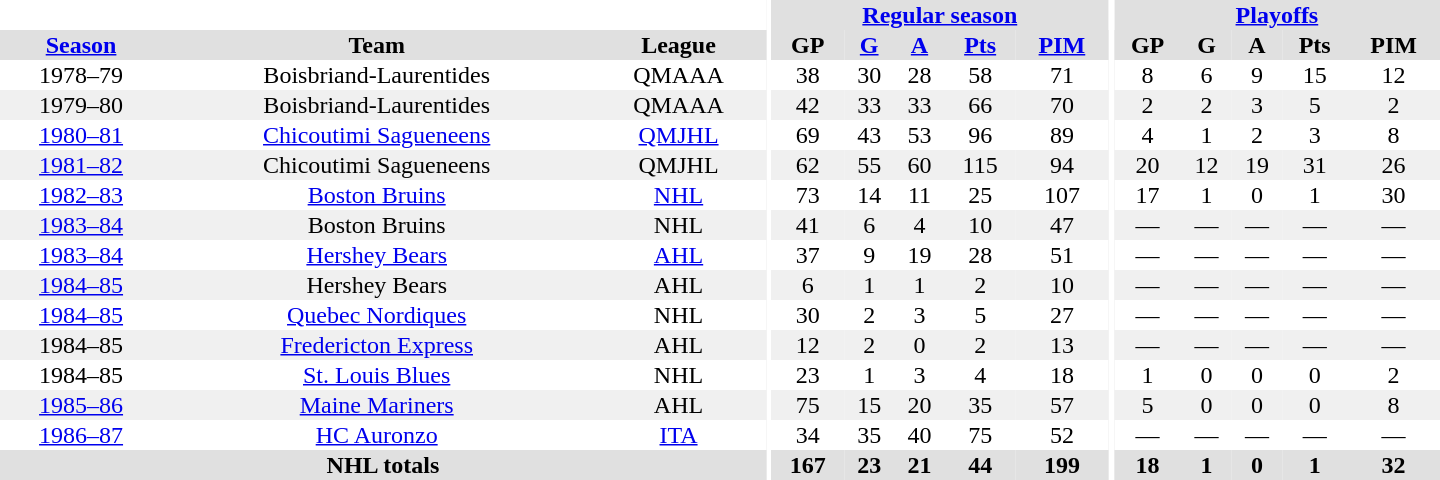<table border="0" cellpadding="1" cellspacing="0" style="text-align:center; width:60em">
<tr bgcolor="#e0e0e0">
<th colspan="3" bgcolor="#ffffff"></th>
<th rowspan="100" bgcolor="#ffffff"></th>
<th colspan="5"><a href='#'>Regular season</a></th>
<th rowspan="100" bgcolor="#ffffff"></th>
<th colspan="5"><a href='#'>Playoffs</a></th>
</tr>
<tr bgcolor="#e0e0e0">
<th><a href='#'>Season</a></th>
<th>Team</th>
<th>League</th>
<th>GP</th>
<th><a href='#'>G</a></th>
<th><a href='#'>A</a></th>
<th><a href='#'>Pts</a></th>
<th><a href='#'>PIM</a></th>
<th>GP</th>
<th>G</th>
<th>A</th>
<th>Pts</th>
<th>PIM</th>
</tr>
<tr>
<td>1978–79</td>
<td>Boisbriand-Laurentides</td>
<td>QMAAA</td>
<td>38</td>
<td>30</td>
<td>28</td>
<td>58</td>
<td>71</td>
<td>8</td>
<td>6</td>
<td>9</td>
<td>15</td>
<td>12</td>
</tr>
<tr bgcolor="#f0f0f0">
<td>1979–80</td>
<td>Boisbriand-Laurentides</td>
<td>QMAAA</td>
<td>42</td>
<td>33</td>
<td>33</td>
<td>66</td>
<td>70</td>
<td>2</td>
<td>2</td>
<td>3</td>
<td>5</td>
<td>2</td>
</tr>
<tr>
<td><a href='#'>1980–81</a></td>
<td><a href='#'>Chicoutimi Sagueneens</a></td>
<td><a href='#'>QMJHL</a></td>
<td>69</td>
<td>43</td>
<td>53</td>
<td>96</td>
<td>89</td>
<td>4</td>
<td>1</td>
<td>2</td>
<td>3</td>
<td>8</td>
</tr>
<tr bgcolor="#f0f0f0">
<td><a href='#'>1981–82</a></td>
<td>Chicoutimi Sagueneens</td>
<td>QMJHL</td>
<td>62</td>
<td>55</td>
<td>60</td>
<td>115</td>
<td>94</td>
<td>20</td>
<td>12</td>
<td>19</td>
<td>31</td>
<td>26</td>
</tr>
<tr>
<td><a href='#'>1982–83</a></td>
<td><a href='#'>Boston Bruins</a></td>
<td><a href='#'>NHL</a></td>
<td>73</td>
<td>14</td>
<td>11</td>
<td>25</td>
<td>107</td>
<td>17</td>
<td>1</td>
<td>0</td>
<td>1</td>
<td>30</td>
</tr>
<tr bgcolor="#f0f0f0">
<td><a href='#'>1983–84</a></td>
<td>Boston Bruins</td>
<td>NHL</td>
<td>41</td>
<td>6</td>
<td>4</td>
<td>10</td>
<td>47</td>
<td>—</td>
<td>—</td>
<td>—</td>
<td>—</td>
<td>—</td>
</tr>
<tr>
<td><a href='#'>1983–84</a></td>
<td><a href='#'>Hershey Bears</a></td>
<td><a href='#'>AHL</a></td>
<td>37</td>
<td>9</td>
<td>19</td>
<td>28</td>
<td>51</td>
<td>—</td>
<td>—</td>
<td>—</td>
<td>—</td>
<td>—</td>
</tr>
<tr bgcolor="#f0f0f0">
<td><a href='#'>1984–85</a></td>
<td>Hershey Bears</td>
<td>AHL</td>
<td>6</td>
<td>1</td>
<td>1</td>
<td>2</td>
<td>10</td>
<td>—</td>
<td>—</td>
<td>—</td>
<td>—</td>
<td>—</td>
</tr>
<tr>
<td><a href='#'>1984–85</a></td>
<td><a href='#'>Quebec Nordiques</a></td>
<td>NHL</td>
<td>30</td>
<td>2</td>
<td>3</td>
<td>5</td>
<td>27</td>
<td>—</td>
<td>—</td>
<td>—</td>
<td>—</td>
<td>—</td>
</tr>
<tr bgcolor="#f0f0f0">
<td>1984–85</td>
<td><a href='#'>Fredericton Express</a></td>
<td>AHL</td>
<td>12</td>
<td>2</td>
<td>0</td>
<td>2</td>
<td>13</td>
<td>—</td>
<td>—</td>
<td>—</td>
<td>—</td>
<td>—</td>
</tr>
<tr>
<td>1984–85</td>
<td><a href='#'>St. Louis Blues</a></td>
<td>NHL</td>
<td>23</td>
<td>1</td>
<td>3</td>
<td>4</td>
<td>18</td>
<td>1</td>
<td>0</td>
<td>0</td>
<td>0</td>
<td>2</td>
</tr>
<tr bgcolor="#f0f0f0">
<td><a href='#'>1985–86</a></td>
<td><a href='#'>Maine Mariners</a></td>
<td>AHL</td>
<td>75</td>
<td>15</td>
<td>20</td>
<td>35</td>
<td>57</td>
<td>5</td>
<td>0</td>
<td>0</td>
<td>0</td>
<td>8</td>
</tr>
<tr>
<td><a href='#'>1986–87</a></td>
<td><a href='#'>HC Auronzo</a></td>
<td><a href='#'>ITA</a></td>
<td>34</td>
<td>35</td>
<td>40</td>
<td>75</td>
<td>52</td>
<td>—</td>
<td>—</td>
<td>—</td>
<td>—</td>
<td>—</td>
</tr>
<tr bgcolor="#e0e0e0">
<th colspan="3">NHL totals</th>
<th>167</th>
<th>23</th>
<th>21</th>
<th>44</th>
<th>199</th>
<th>18</th>
<th>1</th>
<th>0</th>
<th>1</th>
<th>32</th>
</tr>
</table>
